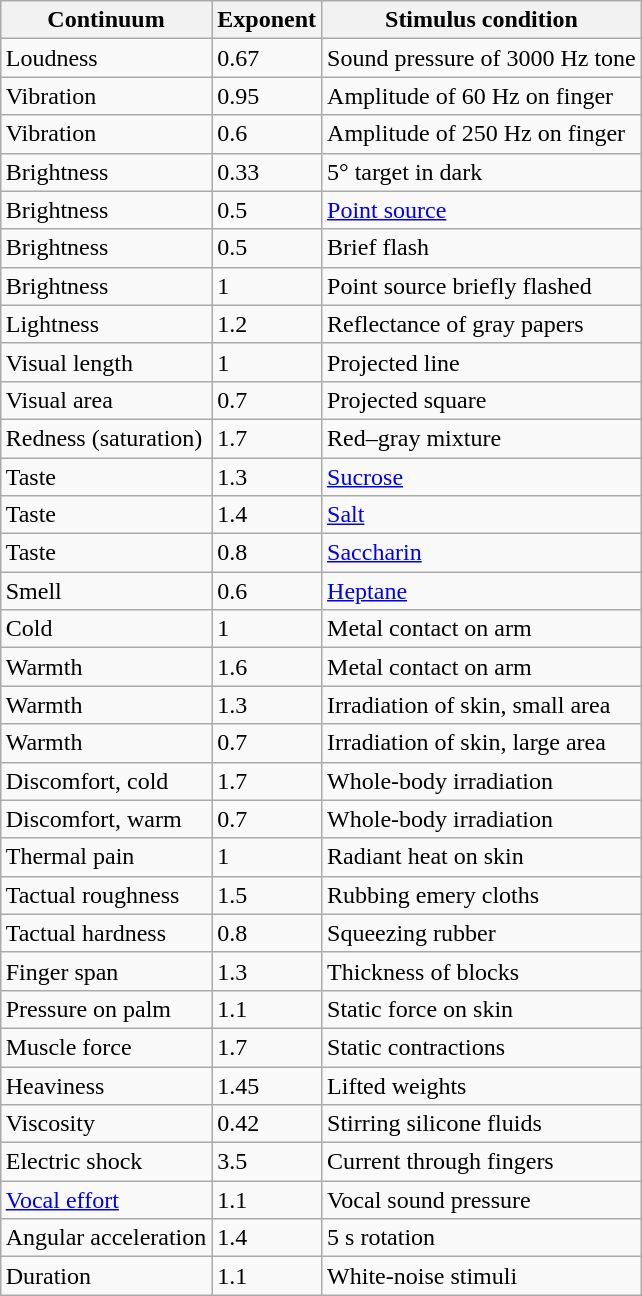<table class="wikitable sortable" style="float: right;margin-left:1em">
<tr>
<th>Continuum</th>
<th>Exponent </th>
<th>Stimulus condition</th>
</tr>
<tr>
<td>Loudness</td>
<td>0.67</td>
<td>Sound pressure of 3000 Hz tone</td>
</tr>
<tr>
<td>Vibration</td>
<td>0.95</td>
<td>Amplitude of 60 Hz on finger</td>
</tr>
<tr>
<td>Vibration</td>
<td>0.6</td>
<td>Amplitude of 250 Hz on finger</td>
</tr>
<tr>
<td>Brightness</td>
<td>0.33</td>
<td>5° target in dark</td>
</tr>
<tr>
<td>Brightness</td>
<td>0.5</td>
<td><a href='#'>Point source</a></td>
</tr>
<tr>
<td>Brightness</td>
<td>0.5</td>
<td>Brief flash</td>
</tr>
<tr>
<td>Brightness</td>
<td>1</td>
<td>Point source briefly flashed</td>
</tr>
<tr>
<td>Lightness</td>
<td>1.2</td>
<td>Reflectance of gray papers</td>
</tr>
<tr>
<td>Visual length</td>
<td>1</td>
<td>Projected line</td>
</tr>
<tr>
<td>Visual area</td>
<td>0.7</td>
<td>Projected square</td>
</tr>
<tr>
<td>Redness (saturation)</td>
<td>1.7</td>
<td>Red–gray mixture</td>
</tr>
<tr>
<td>Taste</td>
<td>1.3</td>
<td><a href='#'>Sucrose</a></td>
</tr>
<tr>
<td>Taste</td>
<td>1.4</td>
<td><a href='#'>Salt</a></td>
</tr>
<tr>
<td>Taste</td>
<td>0.8</td>
<td><a href='#'>Saccharin</a></td>
</tr>
<tr>
<td>Smell</td>
<td>0.6</td>
<td><a href='#'>Heptane</a></td>
</tr>
<tr>
<td>Cold</td>
<td>1</td>
<td>Metal contact on arm</td>
</tr>
<tr>
<td>Warmth</td>
<td>1.6</td>
<td>Metal contact on arm</td>
</tr>
<tr>
<td>Warmth</td>
<td>1.3</td>
<td>Irradiation of skin, small area</td>
</tr>
<tr>
<td>Warmth</td>
<td>0.7</td>
<td>Irradiation of skin, large area</td>
</tr>
<tr>
<td>Discomfort, cold</td>
<td>1.7</td>
<td>Whole-body irradiation</td>
</tr>
<tr>
<td>Discomfort, warm</td>
<td>0.7</td>
<td>Whole-body irradiation</td>
</tr>
<tr>
<td>Thermal pain</td>
<td>1</td>
<td>Radiant heat on skin</td>
</tr>
<tr>
<td>Tactual roughness</td>
<td>1.5</td>
<td>Rubbing emery cloths</td>
</tr>
<tr>
<td>Tactual hardness</td>
<td>0.8</td>
<td>Squeezing rubber</td>
</tr>
<tr>
<td>Finger span</td>
<td>1.3</td>
<td>Thickness of blocks</td>
</tr>
<tr>
<td>Pressure on palm</td>
<td>1.1</td>
<td>Static force on skin</td>
</tr>
<tr>
<td>Muscle force</td>
<td>1.7</td>
<td>Static contractions</td>
</tr>
<tr>
<td>Heaviness</td>
<td>1.45</td>
<td>Lifted weights</td>
</tr>
<tr>
<td>Viscosity</td>
<td>0.42</td>
<td>Stirring silicone fluids</td>
</tr>
<tr>
<td>Electric shock</td>
<td>3.5</td>
<td>Current through fingers</td>
</tr>
<tr>
<td><a href='#'>Vocal effort</a></td>
<td>1.1</td>
<td>Vocal sound pressure</td>
</tr>
<tr>
<td>Angular acceleration</td>
<td>1.4</td>
<td>5 s rotation</td>
</tr>
<tr>
<td>Duration</td>
<td>1.1</td>
<td>White-noise stimuli</td>
</tr>
</table>
